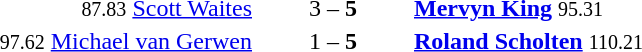<table style="text-align:center">
<tr>
<th width=223></th>
<th width=100></th>
<th width=223></th>
</tr>
<tr>
<td align=right><small>87.83</small> <a href='#'>Scott Waites</a> </td>
<td>3 – <strong>5</strong></td>
<td align=left> <strong><a href='#'>Mervyn King</a></strong> <small>95.31</small></td>
</tr>
<tr>
<td align=right><small>97.62</small> <a href='#'>Michael van Gerwen</a> </td>
<td>1 – <strong>5</strong></td>
<td align=left> <strong><a href='#'>Roland Scholten</a></strong> <small>110.21</small></td>
</tr>
</table>
